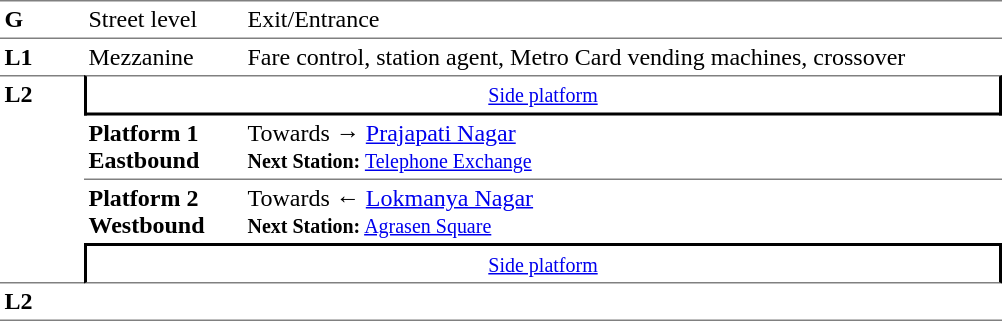<table table border=0 cellspacing=0 cellpadding=3>
<tr>
<td style="border-bottom:solid 1px gray;border-top:solid 1px gray;" width=50 valign=top><strong>G</strong></td>
<td style="border-top:solid 1px gray;border-bottom:solid 1px gray;" width=100 valign=top>Street level</td>
<td style="border-top:solid 1px gray;border-bottom:solid 1px gray;" width=500 valign=top>Exit/Entrance</td>
</tr>
<tr>
<td valign=top><strong>L1</strong></td>
<td valign=top>Mezzanine</td>
<td valign=top>Fare control, station agent, Metro Card vending machines, crossover<br></td>
</tr>
<tr>
<td style="border-top:solid 1px gray;border-bottom:solid 1px gray;" width=50 rowspan=4 valign=top><strong>L2</strong></td>
<td style="border-top:solid 1px gray;border-right:solid 2px black;border-left:solid 2px black;border-bottom:solid 2px black;text-align:center;" colspan=2><small><a href='#'>Side platform</a></small></td>
</tr>
<tr>
<td style="border-bottom:solid 1px gray;" width=100><span><strong>Platform 1</strong><br><strong>Eastbound</strong></span></td>
<td style="border-bottom:solid 1px gray;" width=500>Towards → <a href='#'>Prajapati Nagar</a><br><small><strong>Next Station:</strong> <a href='#'>Telephone Exchange</a></small></td>
</tr>
<tr>
<td><span><strong>Platform 2</strong><br><strong>Westbound</strong></span></td>
<td>Towards ← <a href='#'>Lokmanya Nagar</a><br><small><strong>Next Station:</strong> <a href='#'>Agrasen Square</a></small></td>
</tr>
<tr>
<td style="border-top:solid 2px black;border-right:solid 2px black;border-left:solid 2px black;border-bottom:solid 1px gray;" colspan=2  align=center><small><a href='#'>Side platform</a></small></td>
</tr>
<tr>
<td style="border-bottom:solid 1px gray;" width=50 rowspan=2 valign=top><strong>L2</strong></td>
<td style="border-bottom:solid 1px gray;" width=100></td>
<td style="border-bottom:solid 1px gray;" width=500></td>
</tr>
<tr>
</tr>
</table>
